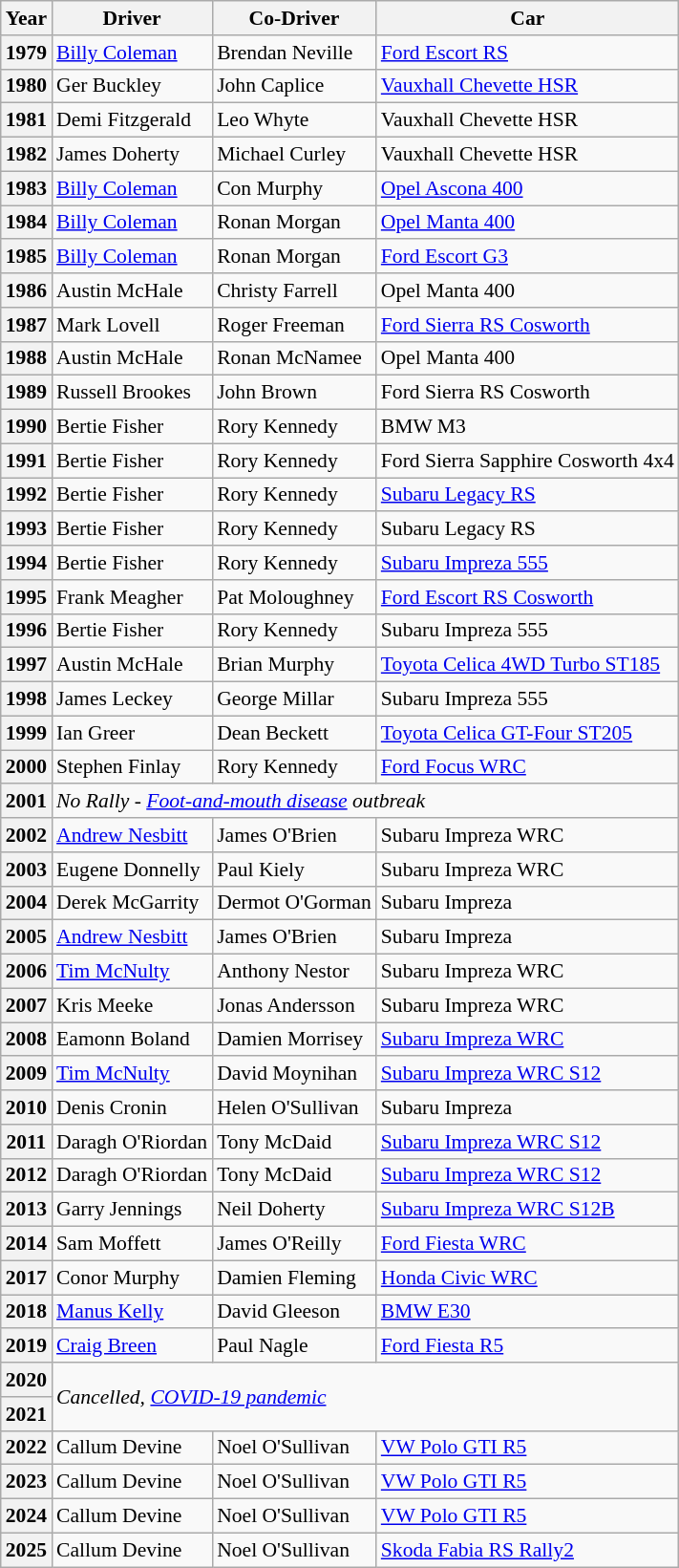<table class="wikitable" style="font-size:90%;">
<tr>
<th>Year</th>
<th>Driver</th>
<th>Co-Driver</th>
<th>Car</th>
</tr>
<tr>
<th>1979</th>
<td> <a href='#'>Billy Coleman</a></td>
<td>Brendan Neville</td>
<td><a href='#'>Ford Escort RS</a></td>
</tr>
<tr>
<th>1980</th>
<td> Ger Buckley</td>
<td>John Caplice</td>
<td><a href='#'>Vauxhall Chevette HSR</a></td>
</tr>
<tr>
<th>1981</th>
<td> Demi Fitzgerald</td>
<td>Leo Whyte</td>
<td>Vauxhall Chevette HSR</td>
</tr>
<tr>
<th>1982</th>
<td> James Doherty</td>
<td>Michael Curley</td>
<td>Vauxhall Chevette HSR</td>
</tr>
<tr>
<th>1983</th>
<td> <a href='#'>Billy Coleman</a></td>
<td>Con Murphy</td>
<td><a href='#'>Opel Ascona 400</a></td>
</tr>
<tr>
<th>1984</th>
<td> <a href='#'>Billy Coleman</a></td>
<td>Ronan Morgan</td>
<td><a href='#'>Opel Manta 400</a></td>
</tr>
<tr>
<th>1985</th>
<td> <a href='#'>Billy Coleman</a></td>
<td>Ronan Morgan</td>
<td><a href='#'>Ford Escort G3</a></td>
</tr>
<tr>
<th>1986</th>
<td> Austin McHale</td>
<td>Christy Farrell</td>
<td>Opel Manta 400</td>
</tr>
<tr>
<th>1987</th>
<td> Mark Lovell</td>
<td>Roger Freeman</td>
<td><a href='#'>Ford Sierra RS Cosworth</a></td>
</tr>
<tr>
<th>1988</th>
<td> Austin McHale</td>
<td>Ronan McNamee</td>
<td>Opel Manta 400</td>
</tr>
<tr>
<th>1989</th>
<td> Russell Brookes</td>
<td>John Brown</td>
<td>Ford Sierra RS Cosworth</td>
</tr>
<tr>
<th>1990</th>
<td> Bertie Fisher</td>
<td>Rory Kennedy</td>
<td>BMW M3</td>
</tr>
<tr>
<th>1991</th>
<td> Bertie Fisher</td>
<td>Rory Kennedy</td>
<td>Ford Sierra Sapphire Cosworth 4x4</td>
</tr>
<tr>
<th>1992</th>
<td> Bertie Fisher</td>
<td>Rory Kennedy</td>
<td><a href='#'>Subaru Legacy RS</a></td>
</tr>
<tr>
<th>1993</th>
<td> Bertie Fisher</td>
<td>Rory Kennedy</td>
<td>Subaru Legacy RS</td>
</tr>
<tr>
<th>1994</th>
<td> Bertie Fisher</td>
<td>Rory Kennedy</td>
<td><a href='#'>Subaru Impreza 555</a></td>
</tr>
<tr>
<th>1995</th>
<td> Frank Meagher</td>
<td>Pat Moloughney</td>
<td><a href='#'>Ford Escort RS Cosworth</a></td>
</tr>
<tr>
<th>1996</th>
<td> Bertie Fisher</td>
<td>Rory Kennedy</td>
<td>Subaru Impreza 555</td>
</tr>
<tr>
<th>1997</th>
<td> Austin McHale</td>
<td>Brian Murphy</td>
<td><a href='#'>Toyota Celica 4WD Turbo ST185</a></td>
</tr>
<tr>
<th>1998</th>
<td> James Leckey</td>
<td>George Millar</td>
<td>Subaru Impreza 555</td>
</tr>
<tr>
<th>1999</th>
<td> Ian Greer</td>
<td>Dean Beckett</td>
<td><a href='#'>Toyota Celica GT-Four ST205</a></td>
</tr>
<tr>
<th>2000</th>
<td> Stephen Finlay</td>
<td>Rory Kennedy</td>
<td><a href='#'>Ford Focus WRC</a></td>
</tr>
<tr>
<th>2001</th>
<td colspan="3"><em>No Rally - <a href='#'>Foot-and-mouth disease</a> outbreak</em></td>
</tr>
<tr>
<th>2002</th>
<td> <a href='#'>Andrew Nesbitt</a></td>
<td>James O'Brien</td>
<td>Subaru Impreza WRC</td>
</tr>
<tr>
<th>2003</th>
<td> Eugene Donnelly</td>
<td>Paul Kiely</td>
<td>Subaru Impreza WRC</td>
</tr>
<tr>
<th>2004</th>
<td> Derek McGarrity</td>
<td>Dermot O'Gorman</td>
<td>Subaru Impreza</td>
</tr>
<tr>
<th>2005</th>
<td> <a href='#'>Andrew Nesbitt</a></td>
<td>James O'Brien</td>
<td>Subaru Impreza</td>
</tr>
<tr>
<th>2006</th>
<td> <a href='#'>Tim McNulty</a></td>
<td>Anthony Nestor</td>
<td>Subaru Impreza WRC</td>
</tr>
<tr>
<th>2007</th>
<td> Kris Meeke</td>
<td>Jonas Andersson</td>
<td>Subaru Impreza WRC</td>
</tr>
<tr>
<th>2008</th>
<td> Eamonn Boland</td>
<td>Damien Morrisey</td>
<td><a href='#'>Subaru Impreza WRC</a></td>
</tr>
<tr>
<th>2009</th>
<td> <a href='#'>Tim McNulty</a></td>
<td>David Moynihan</td>
<td><a href='#'>Subaru Impreza WRC S12</a></td>
</tr>
<tr>
<th>2010</th>
<td> Denis Cronin</td>
<td>Helen O'Sullivan</td>
<td>Subaru Impreza</td>
</tr>
<tr>
<th>2011</th>
<td> Daragh O'Riordan</td>
<td>Tony McDaid</td>
<td><a href='#'>Subaru Impreza WRC S12</a></td>
</tr>
<tr>
<th>2012</th>
<td> Daragh O'Riordan</td>
<td>Tony McDaid</td>
<td><a href='#'>Subaru Impreza WRC S12</a></td>
</tr>
<tr>
<th>2013</th>
<td> Garry Jennings</td>
<td>Neil Doherty</td>
<td><a href='#'>Subaru Impreza WRC S12B</a></td>
</tr>
<tr>
<th>2014</th>
<td> Sam Moffett</td>
<td>James O'Reilly</td>
<td><a href='#'>Ford Fiesta WRC</a></td>
</tr>
<tr>
<th>2017</th>
<td> Conor Murphy</td>
<td>Damien Fleming</td>
<td><a href='#'>Honda Civic WRC</a></td>
</tr>
<tr>
<th>2018</th>
<td> <a href='#'>Manus Kelly</a></td>
<td>David Gleeson</td>
<td><a href='#'>BMW E30</a></td>
</tr>
<tr>
<th>2019</th>
<td> <a href='#'>Craig Breen</a></td>
<td>Paul Nagle</td>
<td><a href='#'>Ford Fiesta R5</a></td>
</tr>
<tr>
<th>2020</th>
<td colspan="3" rowspan="2"><em>Cancelled, <a href='#'>COVID-19 pandemic</a></em></td>
</tr>
<tr>
<th>2021</th>
</tr>
<tr>
<th>2022</th>
<td> Callum Devine</td>
<td>Noel O'Sullivan</td>
<td><a href='#'>VW Polo GTI R5</a></td>
</tr>
<tr>
<th>2023</th>
<td> Callum Devine</td>
<td>Noel O'Sullivan</td>
<td><a href='#'>VW Polo GTI R5</a></td>
</tr>
<tr>
<th>2024</th>
<td> Callum Devine</td>
<td>Noel O'Sullivan</td>
<td><a href='#'>VW Polo GTI R5</a></td>
</tr>
<tr>
<th>2025</th>
<td> Callum Devine</td>
<td>Noel O'Sullivan</td>
<td><a href='#'>Skoda Fabia RS Rally2</a></td>
</tr>
</table>
